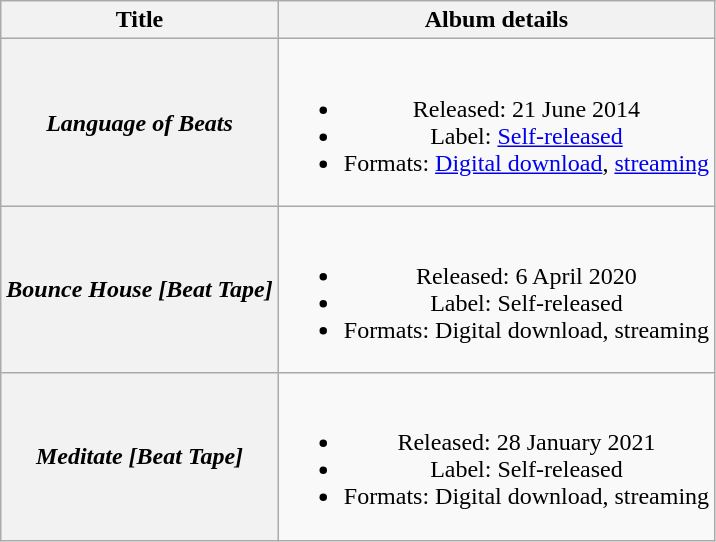<table class="wikitable plainrowheaders" style="text-align:center;">
<tr>
<th scope="col">Title</th>
<th scope="col">Album details</th>
</tr>
<tr>
<th scope="row"><em>Language of Beats</em></th>
<td><br><ul><li>Released: 21 June 2014</li><li>Label: <a href='#'>Self-released</a></li><li>Formats: <a href='#'>Digital download</a>, <a href='#'>streaming</a></li></ul></td>
</tr>
<tr>
<th scope="row"><em>Bounce House [Beat Tape]</em></th>
<td><br><ul><li>Released: 6 April 2020</li><li>Label: Self-released</li><li>Formats: Digital download, streaming</li></ul></td>
</tr>
<tr>
<th scope="row"><em>Meditate [Beat Tape]</em></th>
<td><br><ul><li>Released: 28 January 2021</li><li>Label: Self-released</li><li>Formats: Digital download, streaming</li></ul></td>
</tr>
</table>
